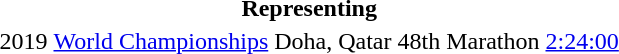<table>
<tr>
<th colspan="6">Representing </th>
</tr>
<tr>
<td>2019</td>
<td><a href='#'>World Championships</a></td>
<td>Doha, Qatar</td>
<td>48th</td>
<td>Marathon</td>
<td><a href='#'>2:24:00</a></td>
</tr>
</table>
